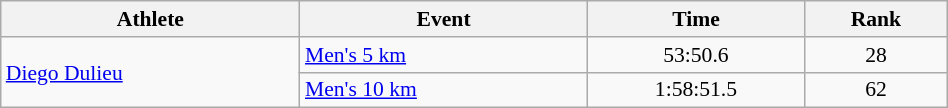<table class="wikitable" style="text-align:center; font-size:90%; width:50%;">
<tr>
<th>Athlete</th>
<th>Event</th>
<th>Time</th>
<th>Rank</th>
</tr>
<tr>
<td align=left rowspan=2><a href='#'>Diego Dulieu</a></td>
<td align=left><a href='#'>Men's 5 km</a></td>
<td>53:50.6</td>
<td>28</td>
</tr>
<tr>
<td align=left><a href='#'>Men's 10 km</a></td>
<td>1:58:51.5</td>
<td>62</td>
</tr>
</table>
